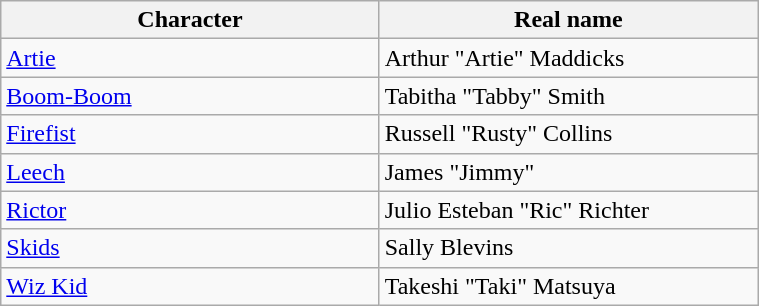<table class="wikitable" style="width:40%;">
<tr>
<th style="width:20%;">Character</th>
<th style="width:20%;">Real name</th>
</tr>
<tr>
<td><a href='#'>Artie</a></td>
<td>Arthur "Artie" Maddicks</td>
</tr>
<tr>
<td><a href='#'>Boom-Boom</a></td>
<td>Tabitha "Tabby" Smith</td>
</tr>
<tr>
<td><a href='#'>Firefist</a></td>
<td>Russell "Rusty" Collins</td>
</tr>
<tr>
<td><a href='#'>Leech</a></td>
<td>James "Jimmy"</td>
</tr>
<tr>
<td><a href='#'>Rictor</a></td>
<td>Julio Esteban "Ric" Richter</td>
</tr>
<tr>
<td><a href='#'>Skids</a></td>
<td>Sally Blevins</td>
</tr>
<tr>
<td><a href='#'>Wiz Kid</a></td>
<td>Takeshi "Taki" Matsuya</td>
</tr>
</table>
